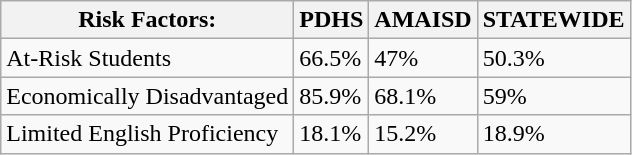<table class="wikitable">
<tr>
<th>Risk Factors:</th>
<th>PDHS</th>
<th>AMAISD</th>
<th>STATEWIDE</th>
</tr>
<tr>
<td>At-Risk Students</td>
<td>66.5%</td>
<td>47%</td>
<td>50.3%</td>
</tr>
<tr>
<td>Economically Disadvantaged</td>
<td>85.9%</td>
<td>68.1%</td>
<td>59%</td>
</tr>
<tr>
<td>Limited English Proficiency</td>
<td>18.1%</td>
<td>15.2%</td>
<td>18.9%</td>
</tr>
</table>
